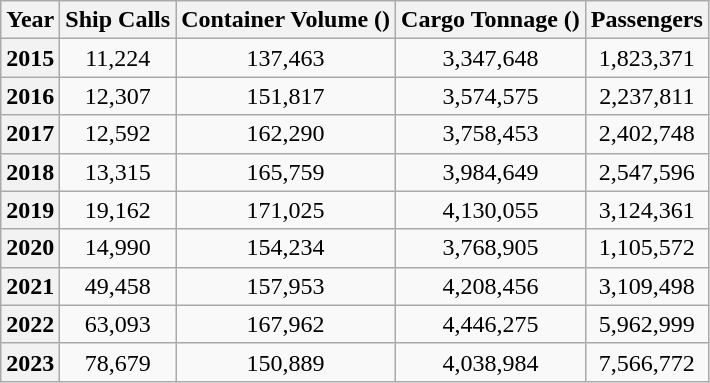<table class="wikitable" style="text-align:center; ">
<tr>
<th>Year</th>
<th>Ship Calls</th>
<th>Container Volume ()</th>
<th>Cargo Tonnage ()</th>
<th>Passengers</th>
</tr>
<tr>
<th><strong>2015</strong></th>
<td>11,224</td>
<td>137,463</td>
<td>3,347,648</td>
<td>1,823,371</td>
</tr>
<tr>
<th><strong>2016</strong></th>
<td>12,307</td>
<td>151,817</td>
<td>3,574,575</td>
<td>2,237,811</td>
</tr>
<tr>
<th><strong>2017</strong></th>
<td>12,592</td>
<td>162,290</td>
<td>3,758,453</td>
<td>2,402,748</td>
</tr>
<tr>
<th><strong>2018</strong></th>
<td>13,315</td>
<td>165,759</td>
<td>3,984,649</td>
<td>2,547,596</td>
</tr>
<tr>
<th><strong>2019</strong></th>
<td>19,162</td>
<td>171,025</td>
<td>4,130,055</td>
<td>3,124,361</td>
</tr>
<tr>
<th><strong>2020</strong></th>
<td>14,990</td>
<td>154,234</td>
<td>3,768,905</td>
<td>1,105,572</td>
</tr>
<tr>
<th><strong>2021</strong></th>
<td>49,458</td>
<td>157,953</td>
<td>4,208,456</td>
<td>3,109,498</td>
</tr>
<tr>
<th><strong>2022</strong></th>
<td>63,093</td>
<td>167,962</td>
<td>4,446,275</td>
<td>5,962,999</td>
</tr>
<tr>
<th><strong>2023</strong></th>
<td>78,679</td>
<td>150,889</td>
<td>4,038,984</td>
<td>7,566,772</td>
</tr>
</table>
